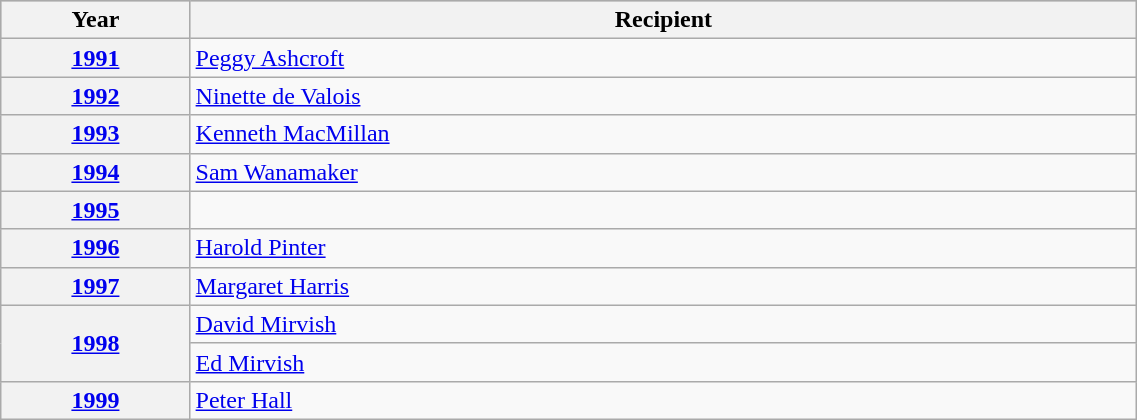<table class="wikitable" style="width:60%;">
<tr style="background:#bebebe;">
<th style="width:15%;">Year</th>
<th style="width:75%;">Recipient</th>
</tr>
<tr>
<th><a href='#'>1991</a></th>
<td><a href='#'>Peggy Ashcroft</a></td>
</tr>
<tr>
<th><a href='#'>1992</a></th>
<td><a href='#'>Ninette de Valois</a></td>
</tr>
<tr>
<th><a href='#'>1993</a></th>
<td><a href='#'>Kenneth MacMillan</a></td>
</tr>
<tr>
<th><a href='#'>1994</a></th>
<td><a href='#'>Sam Wanamaker</a></td>
</tr>
<tr>
<th><a href='#'>1995</a></th>
<td><em></em></td>
</tr>
<tr>
<th><a href='#'>1996</a></th>
<td><a href='#'>Harold Pinter</a></td>
</tr>
<tr>
<th><a href='#'>1997</a></th>
<td><a href='#'>Margaret Harris</a></td>
</tr>
<tr>
<th rowspan="2"><a href='#'>1998</a></th>
<td><a href='#'>David Mirvish</a></td>
</tr>
<tr>
<td><a href='#'>Ed Mirvish</a></td>
</tr>
<tr>
<th><a href='#'>1999</a></th>
<td><a href='#'>Peter Hall</a></td>
</tr>
</table>
